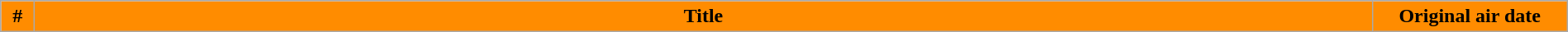<table class="wikitable plainrowheaders" style="width:100%; margin:auto; background:#FFFFFF;">
<tr>
<th style="background-color:#FF8C00;" width="20">#</th>
<th style="background-color:#FF8C00;">Title</th>
<th style="background-color:#FF8C00;" width="150">Original air date<br>








</th>
</tr>
</table>
